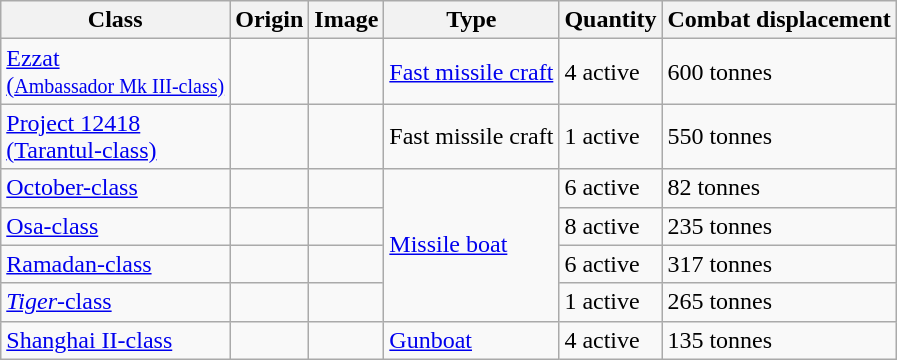<table class="wikitable">
<tr>
<th>Class</th>
<th>Origin</th>
<th>Image</th>
<th>Type</th>
<th>Quantity</th>
<th>Combat displacement</th>
</tr>
<tr>
<td><a href='#'>Ezzat</a><br><a href='#'>(<small>Ambassador Mk III-class)</small></a></td>
<td><br></td>
<td></td>
<td><a href='#'>Fast missile craft</a></td>
<td>4 active</td>
<td>600 tonnes</td>
</tr>
<tr>
<td><a href='#'>Project 12418</a><br><a href='#'>(Tarantul-class)</a></td>
<td></td>
<td></td>
<td>Fast missile craft</td>
<td>1 active</td>
<td>550 tonnes</td>
</tr>
<tr>
<td><a href='#'>October-class</a></td>
<td></td>
<td></td>
<td rowspan="4"><a href='#'>Missile boat</a></td>
<td>6 active</td>
<td>82 tonnes</td>
</tr>
<tr>
<td><a href='#'>Osa-class</a></td>
<td></td>
<td></td>
<td>8 active</td>
<td>235 tonnes</td>
</tr>
<tr>
<td><a href='#'>Ramadan-class</a></td>
<td></td>
<td></td>
<td>6 active</td>
<td>317 tonnes</td>
</tr>
<tr>
<td><a href='#'><em>Tiger</em>-class</a></td>
<td></td>
<td></td>
<td>1 active</td>
<td>265 tonnes</td>
</tr>
<tr>
<td><a href='#'>Shanghai II-class</a></td>
<td></td>
<td></td>
<td><a href='#'>Gunboat</a></td>
<td>4 active</td>
<td>135 tonnes</td>
</tr>
</table>
